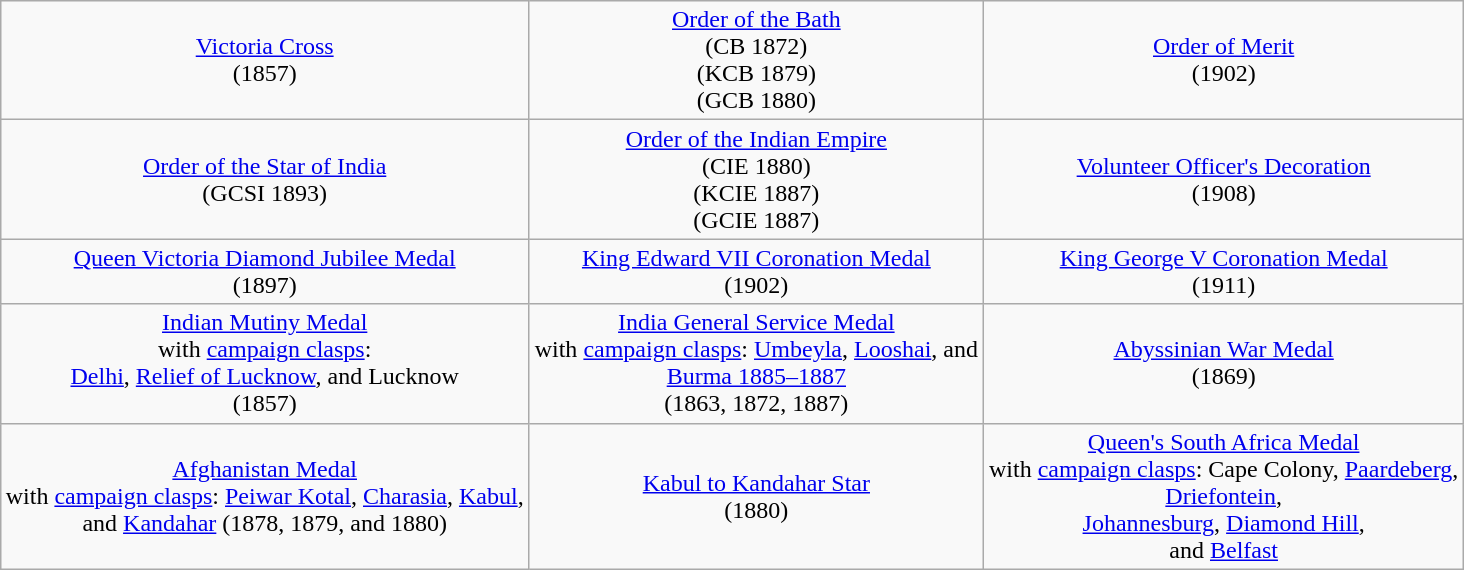<table class="wikitable sortable" style="margin:1em auto; text-align:center;">
<tr>
<td><a href='#'>Victoria Cross</a> <br>(1857)</td>
<td><a href='#'>Order of the Bath</a> <br>(CB 1872)<br> (KCB 1879) <br> (GCB 1880)</td>
<td><a href='#'>Order of Merit</a> <br> (1902)</td>
</tr>
<tr>
<td><a href='#'>Order of the Star of India</a> <br> (GCSI 1893)</td>
<td><a href='#'>Order of the Indian Empire</a> <br>(CIE 1880)<br>(KCIE 1887)<br>(GCIE 1887)</td>
<td><a href='#'>Volunteer Officer's Decoration</a> <br>(1908)</td>
</tr>
<tr>
<td><a href='#'>Queen Victoria Diamond Jubilee Medal</a> <br>(1897)</td>
<td><a href='#'>King Edward VII Coronation Medal</a> <br>(1902)</td>
<td><a href='#'>King George V Coronation Medal</a> <br> (1911)</td>
</tr>
<tr>
<td><a href='#'>Indian Mutiny Medal</a> <br>with <a href='#'>campaign clasps</a>:<br> <a href='#'>Delhi</a>, <a href='#'>Relief of Lucknow</a>, and Lucknow <br>(1857)</td>
<td><a href='#'>India General Service Medal</a> <br>with <a href='#'>campaign clasps</a>: <a href='#'>Umbeyla</a>, <a href='#'>Looshai</a>, and <br><a href='#'>Burma 1885–1887</a> <br>(1863, 1872, 1887)</td>
<td><a href='#'>Abyssinian War Medal</a> <br>(1869)</td>
</tr>
<tr>
<td><a href='#'>Afghanistan Medal</a><br> with <a href='#'>campaign clasps</a>: <a href='#'>Peiwar Kotal</a>, <a href='#'>Charasia</a>, <a href='#'>Kabul</a>,<br> and <a href='#'>Kandahar</a> (1878, 1879, and 1880)</td>
<td><a href='#'>Kabul to Kandahar Star</a><br> (1880)</td>
<td><a href='#'>Queen's South Africa Medal</a><br> with <a href='#'>campaign clasps</a>: Cape Colony, <a href='#'>Paardeberg</a>,<br> <a href='#'>Driefontein</a>,<br> <a href='#'>Johannesburg</a>, <a href='#'>Diamond Hill</a>,<br> and <a href='#'>Belfast</a></td>
</tr>
</table>
